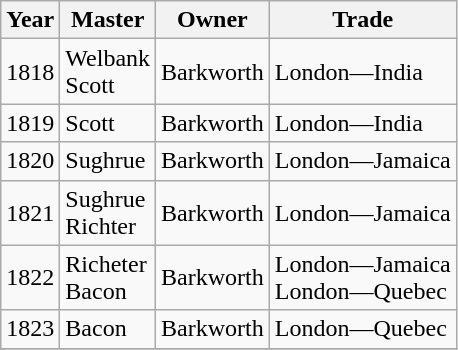<table class="sortable wikitable">
<tr>
<th>Year</th>
<th>Master</th>
<th>Owner</th>
<th>Trade</th>
</tr>
<tr>
<td>1818</td>
<td>Welbank<br>Scott</td>
<td>Barkworth</td>
<td>London—India</td>
</tr>
<tr>
<td>1819</td>
<td>Scott</td>
<td>Barkworth</td>
<td>London—India</td>
</tr>
<tr>
<td>1820</td>
<td>Sughrue</td>
<td>Barkworth</td>
<td>London—Jamaica</td>
</tr>
<tr>
<td>1821</td>
<td>Sughrue<br>Richter</td>
<td>Barkworth</td>
<td>London—Jamaica</td>
</tr>
<tr>
<td>1822</td>
<td>Richeter<br>Bacon</td>
<td>Barkworth</td>
<td>London—Jamaica<br>London—Quebec</td>
</tr>
<tr>
<td>1823</td>
<td>Bacon</td>
<td>Barkworth</td>
<td>London—Quebec</td>
</tr>
<tr>
</tr>
</table>
